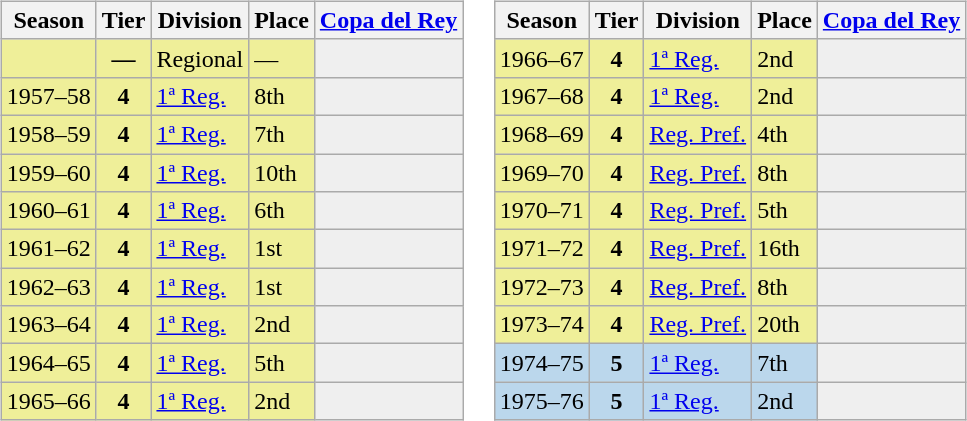<table>
<tr>
<td valign="top" width=0%><br><table class=wikitable>
<tr>
<th>Season</th>
<th>Tier</th>
<th>Division</th>
<th>Place</th>
<th><a href='#'>Copa del Rey</a></th>
</tr>
<tr>
<td style="background:#EFEF99;"></td>
<th style="background:#EFEF99;">—</th>
<td style="background:#EFEF99;">Regional</td>
<td style="background:#EFEF99;">—</td>
<th style="background:#efefef;"></th>
</tr>
<tr>
<td style="background:#EFEF99;">1957–58</td>
<th style="background:#EFEF99;">4</th>
<td style="background:#EFEF99;"><a href='#'>1ª Reg.</a></td>
<td style="background:#EFEF99;">8th</td>
<th style="background:#efefef;"></th>
</tr>
<tr>
<td style="background:#EFEF99;">1958–59</td>
<th style="background:#EFEF99;">4</th>
<td style="background:#EFEF99;"><a href='#'>1ª Reg.</a></td>
<td style="background:#EFEF99;">7th</td>
<th style="background:#efefef;"></th>
</tr>
<tr>
<td style="background:#EFEF99;">1959–60</td>
<th style="background:#EFEF99;">4</th>
<td style="background:#EFEF99;"><a href='#'>1ª Reg.</a></td>
<td style="background:#EFEF99;">10th</td>
<th style="background:#efefef;"></th>
</tr>
<tr>
<td style="background:#EFEF99;">1960–61</td>
<th style="background:#EFEF99;">4</th>
<td style="background:#EFEF99;"><a href='#'>1ª Reg.</a></td>
<td style="background:#EFEF99;">6th</td>
<th style="background:#efefef;"></th>
</tr>
<tr>
<td style="background:#EFEF99;">1961–62</td>
<th style="background:#EFEF99;">4</th>
<td style="background:#EFEF99;"><a href='#'>1ª Reg.</a></td>
<td style="background:#EFEF99;">1st</td>
<th style="background:#efefef;"></th>
</tr>
<tr>
<td style="background:#EFEF99;">1962–63</td>
<th style="background:#EFEF99;">4</th>
<td style="background:#EFEF99;"><a href='#'>1ª Reg.</a></td>
<td style="background:#EFEF99;">1st</td>
<th style="background:#efefef;"></th>
</tr>
<tr>
<td style="background:#EFEF99;">1963–64</td>
<th style="background:#EFEF99;">4</th>
<td style="background:#EFEF99;"><a href='#'>1ª Reg.</a></td>
<td style="background:#EFEF99;">2nd</td>
<th style="background:#efefef;"></th>
</tr>
<tr>
<td style="background:#EFEF99;">1964–65</td>
<th style="background:#EFEF99;">4</th>
<td style="background:#EFEF99;"><a href='#'>1ª Reg.</a></td>
<td style="background:#EFEF99;">5th</td>
<th style="background:#efefef;"></th>
</tr>
<tr>
<td style="background:#EFEF99;">1965–66</td>
<th style="background:#EFEF99;">4</th>
<td style="background:#EFEF99;"><a href='#'>1ª Reg.</a></td>
<td style="background:#EFEF99;">2nd</td>
<th style="background:#efefef;"></th>
</tr>
</table>
</td>
<td valign="top" width=0%><br><table class="wikitable">
<tr style="background:#f0f6fa;">
<th>Season</th>
<th>Tier</th>
<th>Division</th>
<th>Place</th>
<th><a href='#'>Copa del Rey</a></th>
</tr>
<tr>
<td style="background:#EFEF99;">1966–67</td>
<th style="background:#EFEF99;">4</th>
<td style="background:#EFEF99;"><a href='#'>1ª Reg.</a></td>
<td style="background:#EFEF99;">2nd</td>
<th style="background:#efefef;"></th>
</tr>
<tr>
<td style="background:#EFEF99;">1967–68</td>
<th style="background:#EFEF99;">4</th>
<td style="background:#EFEF99;"><a href='#'>1ª Reg.</a></td>
<td style="background:#EFEF99;">2nd</td>
<th style="background:#efefef;"></th>
</tr>
<tr>
<td style="background:#EFEF99;">1968–69</td>
<th style="background:#EFEF99;">4</th>
<td style="background:#EFEF99;"><a href='#'>Reg. Pref.</a></td>
<td style="background:#EFEF99;">4th</td>
<th style="background:#efefef;"></th>
</tr>
<tr>
<td style="background:#EFEF99;">1969–70</td>
<th style="background:#EFEF99;">4</th>
<td style="background:#EFEF99;"><a href='#'>Reg. Pref.</a></td>
<td style="background:#EFEF99;">8th</td>
<th style="background:#efefef;"></th>
</tr>
<tr>
<td style="background:#EFEF99;">1970–71</td>
<th style="background:#EFEF99;">4</th>
<td style="background:#EFEF99;"><a href='#'>Reg. Pref.</a></td>
<td style="background:#EFEF99;">5th</td>
<th style="background:#efefef;"></th>
</tr>
<tr>
<td style="background:#EFEF99;">1971–72</td>
<th style="background:#EFEF99;">4</th>
<td style="background:#EFEF99;"><a href='#'>Reg. Pref.</a></td>
<td style="background:#EFEF99;">16th</td>
<th style="background:#efefef;"></th>
</tr>
<tr>
<td style="background:#EFEF99;">1972–73</td>
<th style="background:#EFEF99;">4</th>
<td style="background:#EFEF99;"><a href='#'>Reg. Pref.</a></td>
<td style="background:#EFEF99;">8th</td>
<th style="background:#efefef;"></th>
</tr>
<tr>
<td style="background:#EFEF99;">1973–74</td>
<th style="background:#EFEF99;">4</th>
<td style="background:#EFEF99;"><a href='#'>Reg. Pref.</a></td>
<td style="background:#EFEF99;">20th</td>
<th style="background:#efefef;"></th>
</tr>
<tr>
<td style="background:#BBD7EC;">1974–75</td>
<th style="background:#BBD7EC;">5</th>
<td style="background:#BBD7EC;"><a href='#'>1ª Reg.</a></td>
<td style="background:#BBD7EC;">7th</td>
<th style="background:#efefef;"></th>
</tr>
<tr>
<td style="background:#BBD7EC;">1975–76</td>
<th style="background:#BBD7EC;">5</th>
<td style="background:#BBD7EC;"><a href='#'>1ª Reg.</a></td>
<td style="background:#BBD7EC;">2nd</td>
<th style="background:#efefef;"></th>
</tr>
</table>
</td>
</tr>
</table>
